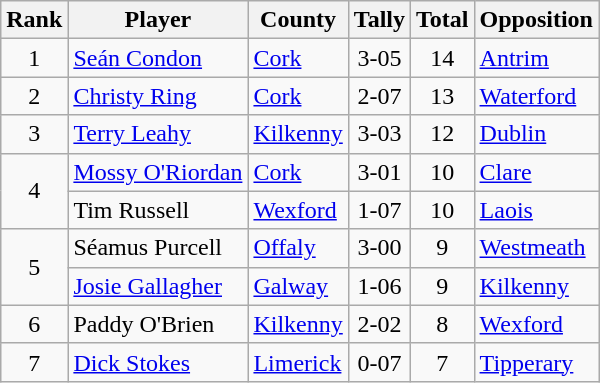<table class="wikitable">
<tr>
<th>Rank</th>
<th>Player</th>
<th>County</th>
<th>Tally</th>
<th>Total</th>
<th>Opposition</th>
</tr>
<tr>
<td rowspan=1 align=center>1</td>
<td><a href='#'>Seán Condon</a></td>
<td><a href='#'>Cork</a></td>
<td align=center>3-05</td>
<td align=center>14</td>
<td><a href='#'>Antrim</a></td>
</tr>
<tr>
<td rowspan=1 align=center>2</td>
<td><a href='#'>Christy Ring</a></td>
<td><a href='#'>Cork</a></td>
<td align=center>2-07</td>
<td align=center>13</td>
<td><a href='#'>Waterford</a></td>
</tr>
<tr>
<td rowspan=1 align=center>3</td>
<td><a href='#'>Terry Leahy</a></td>
<td><a href='#'>Kilkenny</a></td>
<td align=center>3-03</td>
<td align=center>12</td>
<td><a href='#'>Dublin</a></td>
</tr>
<tr>
<td rowspan=2 align=center>4</td>
<td><a href='#'>Mossy O'Riordan</a></td>
<td><a href='#'>Cork</a></td>
<td align=center>3-01</td>
<td align=center>10</td>
<td><a href='#'>Clare</a></td>
</tr>
<tr>
<td>Tim Russell</td>
<td><a href='#'>Wexford</a></td>
<td align=center>1-07</td>
<td align=center>10</td>
<td><a href='#'>Laois</a></td>
</tr>
<tr>
<td rowspan=2 align=center>5</td>
<td>Séamus Purcell</td>
<td><a href='#'>Offaly</a></td>
<td align=center>3-00</td>
<td align=center>9</td>
<td><a href='#'>Westmeath</a></td>
</tr>
<tr>
<td><a href='#'>Josie Gallagher</a></td>
<td><a href='#'>Galway</a></td>
<td align=center>1-06</td>
<td align=center>9</td>
<td><a href='#'>Kilkenny</a></td>
</tr>
<tr>
<td rowspan=1 align=center>6</td>
<td>Paddy O'Brien</td>
<td><a href='#'>Kilkenny</a></td>
<td align=center>2-02</td>
<td align=center>8</td>
<td><a href='#'>Wexford</a></td>
</tr>
<tr>
<td rowspan=1 align=center>7</td>
<td><a href='#'>Dick Stokes</a></td>
<td><a href='#'>Limerick</a></td>
<td align=center>0-07</td>
<td align=center>7</td>
<td><a href='#'>Tipperary</a></td>
</tr>
</table>
